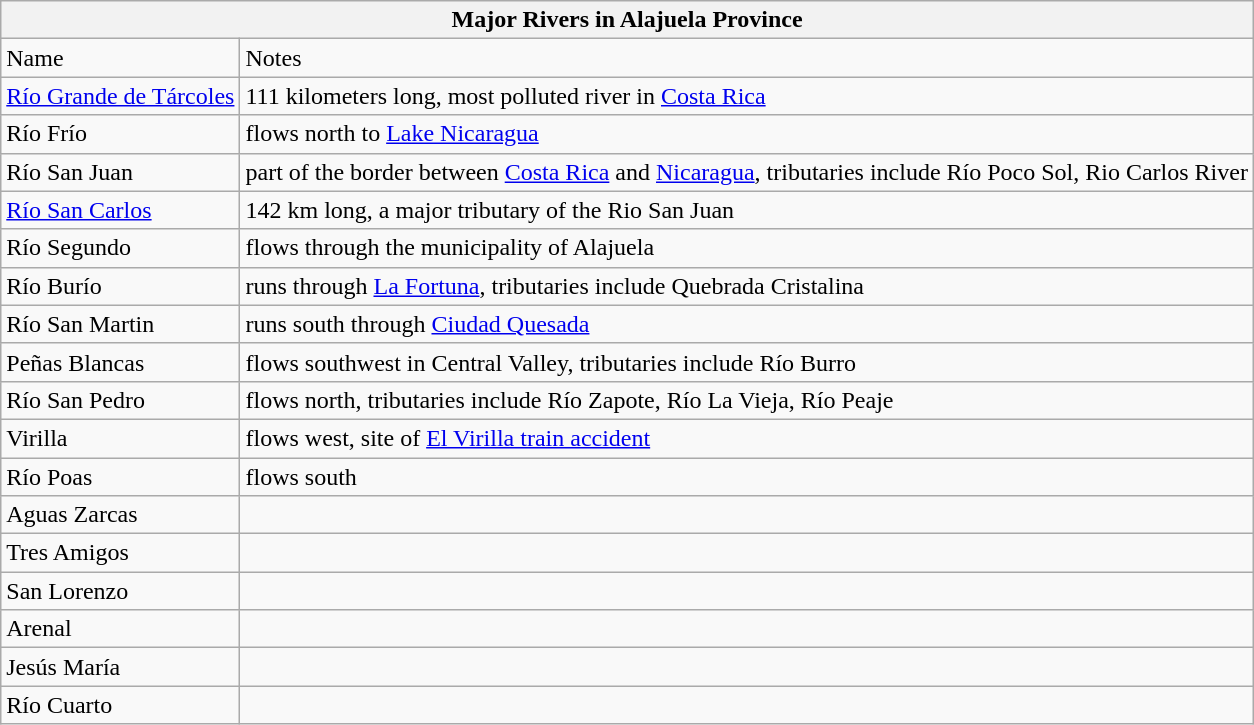<table class="wikitable">
<tr>
<th colspan="2">Major Rivers in Alajuela Province</th>
</tr>
<tr>
<td>Name</td>
<td>Notes</td>
</tr>
<tr>
<td><a href='#'>Río Grande de Tárcoles</a></td>
<td>111 kilometers long, most polluted river in <a href='#'>Costa Rica</a></td>
</tr>
<tr>
<td>Río Frío</td>
<td>flows north to <a href='#'>Lake Nicaragua</a></td>
</tr>
<tr>
<td>Río San Juan</td>
<td>part of the border between <a href='#'>Costa Rica</a> and <a href='#'>Nicaragua</a>, tributaries include Río Poco Sol, Rio Carlos River</td>
</tr>
<tr>
<td><a href='#'>Río San Carlos</a></td>
<td>142 km long, a major tributary of the Rio San Juan</td>
</tr>
<tr>
<td>Río Segundo</td>
<td>flows through the municipality of Alajuela</td>
</tr>
<tr>
<td>Río Burío</td>
<td>runs through <a href='#'>La Fortuna</a>, tributaries include Quebrada Cristalina</td>
</tr>
<tr>
<td>Río San Martin</td>
<td>runs south through <a href='#'>Ciudad Quesada</a></td>
</tr>
<tr>
<td>Peñas Blancas</td>
<td>flows southwest in Central Valley, tributaries include Río Burro</td>
</tr>
<tr>
<td>Río San Pedro</td>
<td>flows north, tributaries include Río Zapote, Río La Vieja, Río Peaje</td>
</tr>
<tr>
<td>Virilla</td>
<td>flows west, site of <a href='#'>El Virilla train accident</a></td>
</tr>
<tr>
<td>Río Poas</td>
<td>flows south</td>
</tr>
<tr>
<td>Aguas Zarcas</td>
<td></td>
</tr>
<tr>
<td>Tres Amigos</td>
<td></td>
</tr>
<tr>
<td>San Lorenzo</td>
<td></td>
</tr>
<tr>
<td>Arenal</td>
<td></td>
</tr>
<tr>
<td>Jesús María</td>
<td></td>
</tr>
<tr>
<td>Río Cuarto</td>
<td></td>
</tr>
</table>
